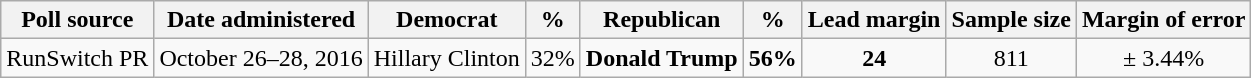<table class="wikitable" style="text-align:center;">
<tr valign=bottom>
<th>Poll source</th>
<th>Date administered</th>
<th>Democrat</th>
<th>%</th>
<th>Republican</th>
<th>%</th>
<th>Lead margin</th>
<th>Sample size</th>
<th>Margin of error</th>
</tr>
<tr>
<td>RunSwitch PR</td>
<td>October 26–28, 2016</td>
<td>Hillary Clinton</td>
<td>32%</td>
<td><strong>Donald Trump</strong></td>
<td><strong>56%</strong></td>
<td><strong>24</strong></td>
<td>811</td>
<td>± 3.44%</td>
</tr>
</table>
